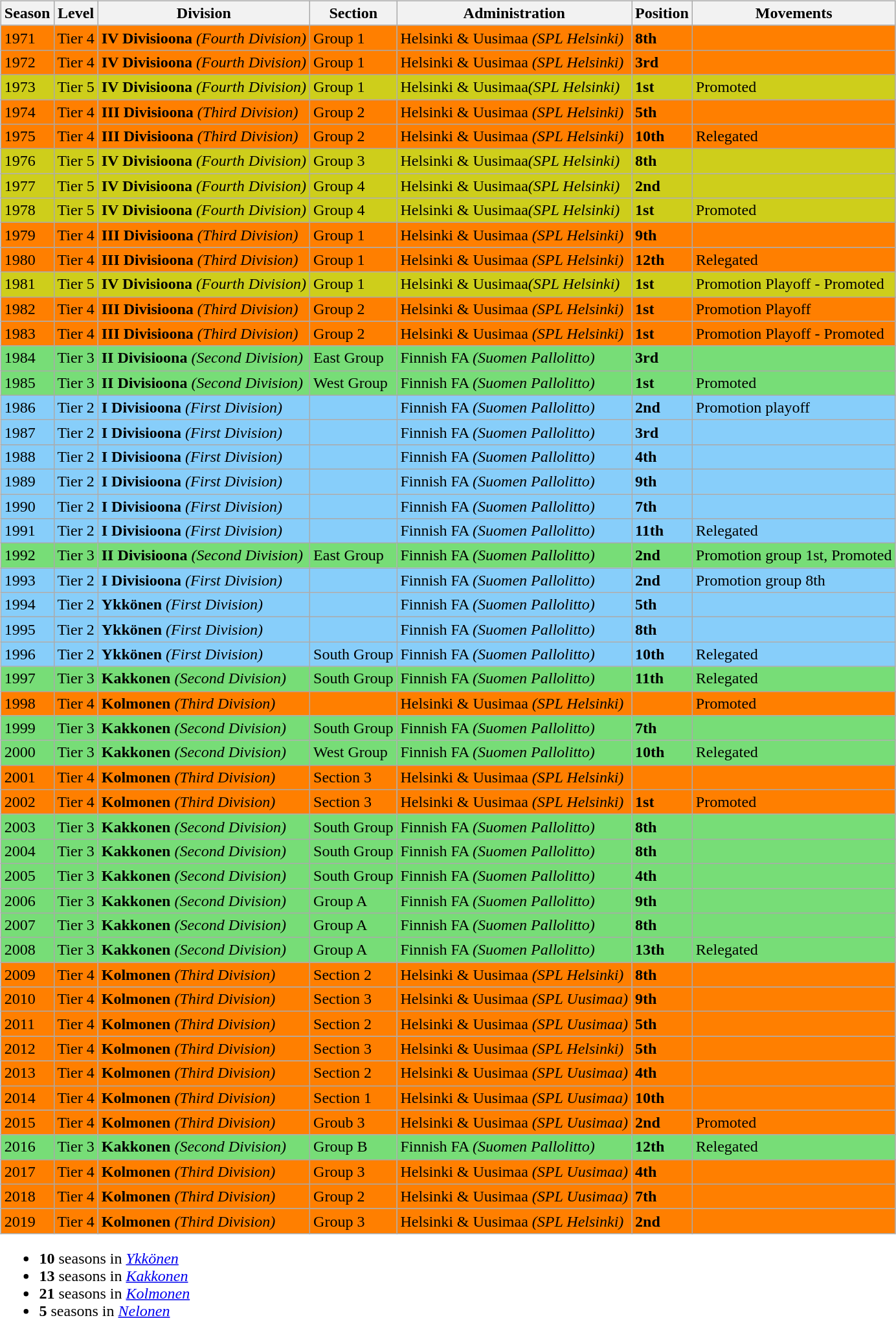<table>
<tr>
<td valign="top" width=0%><br><table class="wikitable">
<tr style="background:#f0f6fa;">
<th><strong>Season</strong></th>
<th><strong>Level</strong></th>
<th><strong>Division</strong></th>
<th><strong>Section</strong></th>
<th><strong>Administration</strong></th>
<th><strong>Position</strong></th>
<th><strong>Movements</strong></th>
</tr>
<tr>
<td style="background:#FF7F00;">1971</td>
<td style="background:#FF7F00;">Tier 4</td>
<td style="background:#FF7F00;"><strong>IV Divisioona</strong> <em>(Fourth Division)</em></td>
<td style="background:#FF7F00;">Group 1</td>
<td style="background:#FF7F00;">Helsinki & Uusimaa <em>(SPL Helsinki)</em></td>
<td style="background:#FF7F00;"><strong>8th</strong></td>
<td style="background:#FF7F00;"></td>
</tr>
<tr>
<td style="background:#FF7F00;">1972</td>
<td style="background:#FF7F00;">Tier 4</td>
<td style="background:#FF7F00;"><strong>IV Divisioona</strong> <em>(Fourth Division)</em></td>
<td style="background:#FF7F00;">Group 1</td>
<td style="background:#FF7F00;">Helsinki & Uusimaa <em>(SPL Helsinki)</em></td>
<td style="background:#FF7F00;"><strong>3rd</strong></td>
<td style="background:#FF7F00;"></td>
</tr>
<tr>
<td style="background:#CECE1B;">1973</td>
<td style="background:#CECE1B;">Tier 5</td>
<td style="background:#CECE1B;"><strong>IV Divisioona</strong> <em>(Fourth Division)</em></td>
<td style="background:#CECE1B;">Group 1</td>
<td style="background:#CECE1B;">Helsinki & Uusimaa<em>(SPL Helsinki)</em></td>
<td style="background:#CECE1B;"><strong>1st</strong></td>
<td style="background:#CECE1B;">Promoted</td>
</tr>
<tr>
<td style="background:#FF7F00;">1974</td>
<td style="background:#FF7F00;">Tier 4</td>
<td style="background:#FF7F00;"><strong>III Divisioona</strong> <em>(Third Division)</em></td>
<td style="background:#FF7F00;">Group 2</td>
<td style="background:#FF7F00;">Helsinki & Uusimaa <em>(SPL Helsinki)</em></td>
<td style="background:#FF7F00;"><strong>5th</strong></td>
<td style="background:#FF7F00;"></td>
</tr>
<tr>
<td style="background:#FF7F00;">1975</td>
<td style="background:#FF7F00;">Tier 4</td>
<td style="background:#FF7F00;"><strong>III Divisioona</strong> <em>(Third Division)</em></td>
<td style="background:#FF7F00;">Group 2</td>
<td style="background:#FF7F00;">Helsinki & Uusimaa <em>(SPL Helsinki)</em></td>
<td style="background:#FF7F00;"><strong>10th</strong></td>
<td style="background:#FF7F00;">Relegated</td>
</tr>
<tr>
<td style="background:#CECE1B;">1976</td>
<td style="background:#CECE1B;">Tier 5</td>
<td style="background:#CECE1B;"><strong>IV Divisioona</strong> <em>(Fourth Division)</em></td>
<td style="background:#CECE1B;">Group 3</td>
<td style="background:#CECE1B;">Helsinki & Uusimaa<em>(SPL Helsinki)</em></td>
<td style="background:#CECE1B;"><strong>8th</strong></td>
<td style="background:#CECE1B;"></td>
</tr>
<tr>
<td style="background:#CECE1B;">1977</td>
<td style="background:#CECE1B;">Tier 5</td>
<td style="background:#CECE1B;"><strong>IV Divisioona</strong> <em>(Fourth Division)</em></td>
<td style="background:#CECE1B;">Group 4</td>
<td style="background:#CECE1B;">Helsinki & Uusimaa<em>(SPL Helsinki)</em></td>
<td style="background:#CECE1B;"><strong>2nd</strong></td>
<td style="background:#CECE1B;"></td>
</tr>
<tr>
<td style="background:#CECE1B;">1978</td>
<td style="background:#CECE1B;">Tier 5</td>
<td style="background:#CECE1B;"><strong>IV Divisioona</strong> <em>(Fourth Division)</em></td>
<td style="background:#CECE1B;">Group 4</td>
<td style="background:#CECE1B;">Helsinki & Uusimaa<em>(SPL Helsinki)</em></td>
<td style="background:#CECE1B;"><strong>1st</strong></td>
<td style="background:#CECE1B;">Promoted</td>
</tr>
<tr>
<td style="background:#FF7F00;">1979</td>
<td style="background:#FF7F00;">Tier 4</td>
<td style="background:#FF7F00;"><strong>III Divisioona</strong> <em>(Third Division)</em></td>
<td style="background:#FF7F00;">Group 1</td>
<td style="background:#FF7F00;">Helsinki & Uusimaa <em>(SPL Helsinki)</em></td>
<td style="background:#FF7F00;"><strong>9th</strong></td>
<td style="background:#FF7F00;"></td>
</tr>
<tr>
<td style="background:#FF7F00;">1980</td>
<td style="background:#FF7F00;">Tier 4</td>
<td style="background:#FF7F00;"><strong>III Divisioona</strong> <em>(Third Division)</em></td>
<td style="background:#FF7F00;">Group 1</td>
<td style="background:#FF7F00;">Helsinki & Uusimaa <em>(SPL Helsinki)</em></td>
<td style="background:#FF7F00;"><strong>12th</strong></td>
<td style="background:#FF7F00;">Relegated</td>
</tr>
<tr>
<td style="background:#CECE1B;">1981</td>
<td style="background:#CECE1B;">Tier 5</td>
<td style="background:#CECE1B;"><strong>IV Divisioona</strong> <em>(Fourth Division)</em></td>
<td style="background:#CECE1B;">Group 1</td>
<td style="background:#CECE1B;">Helsinki & Uusimaa<em>(SPL Helsinki)</em></td>
<td style="background:#CECE1B;"><strong>1st</strong></td>
<td style="background:#CECE1B;">Promotion Playoff - Promoted</td>
</tr>
<tr>
<td style="background:#FF7F00;">1982</td>
<td style="background:#FF7F00;">Tier 4</td>
<td style="background:#FF7F00;"><strong>III Divisioona</strong> <em>(Third Division)</em></td>
<td style="background:#FF7F00;">Group 2</td>
<td style="background:#FF7F00;">Helsinki & Uusimaa <em>(SPL Helsinki)</em></td>
<td style="background:#FF7F00;"><strong>1st</strong></td>
<td style="background:#FF7F00;">Promotion Playoff</td>
</tr>
<tr>
<td style="background:#FF7F00;">1983</td>
<td style="background:#FF7F00;">Tier 4</td>
<td style="background:#FF7F00;"><strong>III Divisioona</strong> <em>(Third Division)</em></td>
<td style="background:#FF7F00;">Group 2</td>
<td style="background:#FF7F00;">Helsinki & Uusimaa <em>(SPL Helsinki)</em></td>
<td style="background:#FF7F00;"><strong>1st</strong></td>
<td style="background:#FF7F00;">Promotion Playoff - Promoted</td>
</tr>
<tr>
<td style="background:#77DD77;">1984</td>
<td style="background:#77DD77;">Tier 3</td>
<td style="background:#77DD77;"><strong>II Divisioona</strong> <em>(Second Division)</em></td>
<td style="background:#77DD77;">East Group</td>
<td style="background:#77DD77;">Finnish FA <em>(Suomen Pallolitto)</em></td>
<td style="background:#77DD77;"><strong>3rd</strong></td>
<td style="background:#77DD77;"></td>
</tr>
<tr>
<td style="background:#77DD77;">1985</td>
<td style="background:#77DD77;">Tier 3</td>
<td style="background:#77DD77;"><strong>II Divisioona</strong> <em>(Second Division)</em></td>
<td style="background:#77DD77;">West Group</td>
<td style="background:#77DD77;">Finnish FA <em>(Suomen Pallolitto)</em></td>
<td style="background:#77DD77;"><strong>1st</strong></td>
<td style="background:#77DD77;">Promoted</td>
</tr>
<tr>
<td style="background:#87CEFA;">1986</td>
<td style="background:#87CEFA;">Tier 2</td>
<td style="background:#87CEFA;"><strong> I Divisioona</strong> <em>(First Division)</em></td>
<td style="background:#87CEFA;"></td>
<td style="background:#87CEFA;">Finnish FA <em>(Suomen Pallolitto)</em></td>
<td style="background:#87CEFA;"><strong>2nd</strong></td>
<td style="background:#87CEFA;">Promotion playoff</td>
</tr>
<tr>
<td style="background:#87CEFA;">1987</td>
<td style="background:#87CEFA;">Tier 2</td>
<td style="background:#87CEFA;"><strong> I Divisioona</strong> <em>(First Division)</em></td>
<td style="background:#87CEFA;"></td>
<td style="background:#87CEFA;">Finnish FA <em>(Suomen Pallolitto)</em></td>
<td style="background:#87CEFA;"><strong>3rd</strong></td>
<td style="background:#87CEFA;"></td>
</tr>
<tr>
<td style="background:#87CEFA;">1988</td>
<td style="background:#87CEFA;">Tier 2</td>
<td style="background:#87CEFA;"><strong> I Divisioona</strong> <em>(First Division)</em></td>
<td style="background:#87CEFA;"></td>
<td style="background:#87CEFA;">Finnish FA <em>(Suomen Pallolitto)</em></td>
<td style="background:#87CEFA;"><strong>4th</strong></td>
<td style="background:#87CEFA;"></td>
</tr>
<tr>
<td style="background:#87CEFA;">1989</td>
<td style="background:#87CEFA;">Tier 2</td>
<td style="background:#87CEFA;"><strong> I Divisioona</strong> <em>(First Division)</em></td>
<td style="background:#87CEFA;"></td>
<td style="background:#87CEFA;">Finnish FA <em>(Suomen Pallolitto)</em></td>
<td style="background:#87CEFA;"><strong>9th</strong></td>
<td style="background:#87CEFA;"></td>
</tr>
<tr>
<td style="background:#87CEFA;">1990</td>
<td style="background:#87CEFA;">Tier 2</td>
<td style="background:#87CEFA;"><strong> I Divisioona</strong> <em>(First Division)</em></td>
<td style="background:#87CEFA;"></td>
<td style="background:#87CEFA;">Finnish FA <em>(Suomen Pallolitto)</em></td>
<td style="background:#87CEFA;"><strong>7th</strong></td>
<td style="background:#87CEFA;"></td>
</tr>
<tr>
<td style="background:#87CEFA;">1991</td>
<td style="background:#87CEFA;">Tier 2</td>
<td style="background:#87CEFA;"><strong> I Divisioona</strong> <em>(First Division)</em></td>
<td style="background:#87CEFA;"></td>
<td style="background:#87CEFA;">Finnish FA <em>(Suomen Pallolitto)</em></td>
<td style="background:#87CEFA;"><strong>11th</strong></td>
<td style="background:#87CEFA;">Relegated</td>
</tr>
<tr>
<td style="background:#77DD77;">1992</td>
<td style="background:#77DD77;">Tier 3</td>
<td style="background:#77DD77;"><strong>II Divisioona</strong> <em>(Second Division)</em></td>
<td style="background:#77DD77;">East Group</td>
<td style="background:#77DD77;">Finnish FA <em>(Suomen Pallolitto)</em></td>
<td style="background:#77DD77;"><strong>2nd</strong></td>
<td style="background:#77DD77;">Promotion group 1st, Promoted</td>
</tr>
<tr>
<td style="background:#87CEFA;">1993</td>
<td style="background:#87CEFA;">Tier 2</td>
<td style="background:#87CEFA;"><strong> I Divisioona</strong> <em>(First Division)</em></td>
<td style="background:#87CEFA;"></td>
<td style="background:#87CEFA;">Finnish FA <em>(Suomen Pallolitto)</em></td>
<td style="background:#87CEFA;"><strong>2nd</strong></td>
<td style="background:#87CEFA;">Promotion group 8th</td>
</tr>
<tr>
<td style="background:#87CEFA;">1994</td>
<td style="background:#87CEFA;">Tier 2</td>
<td style="background:#87CEFA;"><strong> Ykkönen</strong> <em>(First Division)</em></td>
<td style="background:#87CEFA;"></td>
<td style="background:#87CEFA;">Finnish FA <em>(Suomen Pallolitto)</em></td>
<td style="background:#87CEFA;"><strong>5th</strong></td>
<td style="background:#87CEFA;"></td>
</tr>
<tr>
<td style="background:#87CEFA;">1995</td>
<td style="background:#87CEFA;">Tier 2</td>
<td style="background:#87CEFA;"><strong> Ykkönen</strong> <em>(First Division)</em></td>
<td style="background:#87CEFA;"></td>
<td style="background:#87CEFA;">Finnish FA <em>(Suomen Pallolitto)</em></td>
<td style="background:#87CEFA;"><strong>8th</strong></td>
<td style="background:#87CEFA;"></td>
</tr>
<tr>
<td style="background:#87CEFA;">1996</td>
<td style="background:#87CEFA;">Tier 2</td>
<td style="background:#87CEFA;"><strong> Ykkönen</strong> <em>(First Division)</em></td>
<td style="background:#87CEFA;">South Group</td>
<td style="background:#87CEFA;">Finnish FA <em>(Suomen Pallolitto)</em></td>
<td style="background:#87CEFA;"><strong>10th</strong></td>
<td style="background:#87CEFA;">Relegated</td>
</tr>
<tr>
<td style="background:#77DD77;">1997</td>
<td style="background:#77DD77;">Tier 3</td>
<td style="background:#77DD77;"><strong>Kakkonen</strong> <em>(Second Division)</em></td>
<td style="background:#77DD77;">South Group</td>
<td style="background:#77DD77;">Finnish FA <em>(Suomen Pallolitto)</em></td>
<td style="background:#77DD77;"><strong>11th</strong></td>
<td style="background:#77DD77;">Relegated</td>
</tr>
<tr>
<td style="background:#FF7F00;">1998</td>
<td style="background:#FF7F00;">Tier 4</td>
<td style="background:#FF7F00;"><strong>Kolmonen</strong> <em>(Third Division)</em></td>
<td style="background:#FF7F00;"></td>
<td style="background:#FF7F00;">Helsinki & Uusimaa <em>(SPL Helsinki)</em></td>
<td style="background:#FF7F00;"></td>
<td style="background:#FF7F00;">Promoted</td>
</tr>
<tr>
<td style="background:#77DD77;">1999</td>
<td style="background:#77DD77;">Tier 3</td>
<td style="background:#77DD77;"><strong>Kakkonen</strong> <em>(Second Division)</em></td>
<td style="background:#77DD77;">South Group</td>
<td style="background:#77DD77;">Finnish FA <em>(Suomen Pallolitto)</em></td>
<td style="background:#77DD77;"><strong>7th</strong></td>
<td style="background:#77DD77;"></td>
</tr>
<tr>
<td style="background:#77DD77;">2000</td>
<td style="background:#77DD77;">Tier 3</td>
<td style="background:#77DD77;"><strong>Kakkonen</strong> <em>(Second Division)</em></td>
<td style="background:#77DD77;">West Group</td>
<td style="background:#77DD77;">Finnish FA <em>(Suomen Pallolitto)</em></td>
<td style="background:#77DD77;"><strong>10th</strong></td>
<td style="background:#77DD77;">Relegated</td>
</tr>
<tr>
<td style="background:#FF7F00;">2001</td>
<td style="background:#FF7F00;">Tier 4</td>
<td style="background:#FF7F00;"><strong>Kolmonen</strong> <em>(Third Division)</em></td>
<td style="background:#FF7F00;">Section 3</td>
<td style="background:#FF7F00;">Helsinki & Uusimaa <em>(SPL Helsinki)</em></td>
<td style="background:#FF7F00;"></td>
<td style="background:#FF7F00;"></td>
</tr>
<tr>
<td style="background:#FF7F00;">2002</td>
<td style="background:#FF7F00;">Tier 4</td>
<td style="background:#FF7F00;"><strong>Kolmonen</strong> <em>(Third Division)</em></td>
<td style="background:#FF7F00;">Section 3</td>
<td style="background:#FF7F00;">Helsinki & Uusimaa <em>(SPL Helsinki)</em></td>
<td style="background:#FF7F00;"><strong>1st</strong></td>
<td style="background:#FF7F00;">Promoted</td>
</tr>
<tr>
<td style="background:#77DD77;">2003</td>
<td style="background:#77DD77;">Tier 3</td>
<td style="background:#77DD77;"><strong>Kakkonen</strong> <em>(Second Division)</em></td>
<td style="background:#77DD77;">South Group</td>
<td style="background:#77DD77;">Finnish FA <em>(Suomen Pallolitto)</em></td>
<td style="background:#77DD77;"><strong>8th</strong></td>
<td style="background:#77DD77;"></td>
</tr>
<tr>
<td style="background:#77DD77;">2004</td>
<td style="background:#77DD77;">Tier 3</td>
<td style="background:#77DD77;"><strong>Kakkonen</strong> <em>(Second Division)</em></td>
<td style="background:#77DD77;">South Group</td>
<td style="background:#77DD77;">Finnish FA <em>(Suomen Pallolitto)</em></td>
<td style="background:#77DD77;"><strong>8th</strong></td>
<td style="background:#77DD77;"></td>
</tr>
<tr>
<td style="background:#77DD77;">2005</td>
<td style="background:#77DD77;">Tier 3</td>
<td style="background:#77DD77;"><strong>Kakkonen</strong> <em>(Second Division)</em></td>
<td style="background:#77DD77;">South Group</td>
<td style="background:#77DD77;">Finnish FA <em>(Suomen Pallolitto)</em></td>
<td style="background:#77DD77;"><strong>4th</strong></td>
<td style="background:#77DD77;"></td>
</tr>
<tr>
<td style="background:#77DD77;">2006</td>
<td style="background:#77DD77;">Tier 3</td>
<td style="background:#77DD77;"><strong>Kakkonen</strong> <em>(Second Division)</em></td>
<td style="background:#77DD77;">Group A</td>
<td style="background:#77DD77;">Finnish FA <em>(Suomen Pallolitto)</em></td>
<td style="background:#77DD77;"><strong>9th</strong></td>
<td style="background:#77DD77;"></td>
</tr>
<tr>
<td style="background:#77DD77;">2007</td>
<td style="background:#77DD77;">Tier 3</td>
<td style="background:#77DD77;"><strong>Kakkonen</strong> <em>(Second Division)</em></td>
<td style="background:#77DD77;">Group A</td>
<td style="background:#77DD77;">Finnish FA <em>(Suomen Pallolitto)</em></td>
<td style="background:#77DD77;"><strong>8th</strong></td>
<td style="background:#77DD77;"></td>
</tr>
<tr>
<td style="background:#77DD77;">2008</td>
<td style="background:#77DD77;">Tier 3</td>
<td style="background:#77DD77;"><strong>Kakkonen</strong> <em>(Second Division)</em></td>
<td style="background:#77DD77;">Group A</td>
<td style="background:#77DD77;">Finnish FA <em>(Suomen Pallolitto)</em></td>
<td style="background:#77DD77;"><strong>13th</strong></td>
<td style="background:#77DD77;">Relegated</td>
</tr>
<tr>
<td style="background:#FF7F00;">2009</td>
<td style="background:#FF7F00;">Tier 4</td>
<td style="background:#FF7F00;"><strong>Kolmonen</strong> <em>(Third Division)</em></td>
<td style="background:#FF7F00;">Section 2</td>
<td style="background:#FF7F00;">Helsinki & Uusimaa <em>(SPL Helsinki)</em></td>
<td style="background:#FF7F00;"><strong>8th</strong></td>
<td style="background:#FF7F00;"></td>
</tr>
<tr>
<td style="background:#FF7F00;">2010</td>
<td style="background:#FF7F00;">Tier 4</td>
<td style="background:#FF7F00;"><strong>Kolmonen</strong> <em>(Third Division)</em></td>
<td style="background:#FF7F00;">Section 3</td>
<td style="background:#FF7F00;">Helsinki & Uusimaa <em>(SPL Uusimaa)</em></td>
<td style="background:#FF7F00;"><strong>9th</strong></td>
<td style="background:#FF7F00;"></td>
</tr>
<tr>
<td style="background:#FF7F00;">2011</td>
<td style="background:#FF7F00;">Tier 4</td>
<td style="background:#FF7F00;"><strong>Kolmonen</strong> <em>(Third Division)</em></td>
<td style="background:#FF7F00;">Section 2</td>
<td style="background:#FF7F00;">Helsinki & Uusimaa <em>(SPL Uusimaa)</em></td>
<td style="background:#FF7F00;"><strong>5th</strong></td>
<td style="background:#FF7F00;"></td>
</tr>
<tr>
<td style="background:#FF7F00;">2012</td>
<td style="background:#FF7F00;">Tier 4</td>
<td style="background:#FF7F00;"><strong>Kolmonen</strong> <em>(Third Division)</em></td>
<td style="background:#FF7F00;">Section 3</td>
<td style="background:#FF7F00;">Helsinki & Uusimaa <em>(SPL Helsinki)</em></td>
<td style="background:#FF7F00;"><strong>5th</strong></td>
<td style="background:#FF7F00;"></td>
</tr>
<tr>
<td style="background:#FF7F00;">2013</td>
<td style="background:#FF7F00;">Tier 4</td>
<td style="background:#FF7F00;"><strong>Kolmonen</strong> <em>(Third Division)</em></td>
<td style="background:#FF7F00;">Section 2</td>
<td style="background:#FF7F00;">Helsinki & Uusimaa <em>(SPL Uusimaa)</em></td>
<td style="background:#FF7F00;"><strong>4th</strong></td>
<td style="background:#FF7F00;"></td>
</tr>
<tr>
<td style="background:#FF7F00;">2014</td>
<td style="background:#FF7F00;">Tier 4</td>
<td style="background:#FF7F00;"><strong>Kolmonen</strong> <em>(Third Division)</em></td>
<td style="background:#FF7F00;">Section 1</td>
<td style="background:#FF7F00;">Helsinki & Uusimaa <em>(SPL Uusimaa)</em></td>
<td style="background:#FF7F00;"><strong>10th</strong></td>
<td style="background:#FF7F00;"></td>
</tr>
<tr>
<td style="background:#FF7F00;">2015</td>
<td style="background:#FF7F00;">Tier 4</td>
<td style="background:#FF7F00;"><strong>Kolmonen</strong> <em>(Third Division)</em></td>
<td style="background:#FF7F00;">Groub 3</td>
<td style="background:#FF7F00;">Helsinki & Uusimaa <em>(SPL Uusimaa)</em></td>
<td style="background:#FF7F00;"><strong>2nd</strong></td>
<td style="background:#FF7F00;">Promoted</td>
</tr>
<tr>
<td style="background:#77DD77;">2016</td>
<td style="background:#77DD77;">Tier 3</td>
<td style="background:#77DD77;"><strong>Kakkonen</strong> <em>(Second Division)</em></td>
<td style="background:#77DD77;">Group B</td>
<td style="background:#77DD77;">Finnish FA <em>(Suomen Pallolitto)</em></td>
<td style="background:#77DD77;"><strong>12th</strong></td>
<td style="background:#77DD77;">Relegated</td>
</tr>
<tr>
<td style="background:#FF7F00;">2017</td>
<td style="background:#FF7F00;">Tier 4</td>
<td style="background:#FF7F00;"><strong>Kolmonen</strong> <em>(Third Division)</em></td>
<td style="background:#FF7F00;">Group 3</td>
<td style="background:#FF7F00;">Helsinki & Uusimaa <em>(SPL Uusimaa)</em></td>
<td style="background:#FF7F00;"><strong>4th</strong></td>
<td style="background:#FF7F00;"></td>
</tr>
<tr>
<td style="background:#FF7F00;">2018</td>
<td style="background:#FF7F00;">Tier 4</td>
<td style="background:#FF7F00;"><strong>Kolmonen</strong> <em>(Third Division)</em></td>
<td style="background:#FF7F00;">Group 2</td>
<td style="background:#FF7F00;">Helsinki & Uusimaa <em>(SPL Uusimaa)</em></td>
<td style="background:#FF7F00;"><strong>7th</strong></td>
<td style="background:#FF7F00;"></td>
</tr>
<tr>
<td style="background:#FF7F00;">2019</td>
<td style="background:#FF7F00;">Tier 4</td>
<td style="background:#FF7F00;"><strong>Kolmonen</strong> <em>(Third Division)</em></td>
<td style="background:#FF7F00;">Group 3</td>
<td style="background:#FF7F00;">Helsinki & Uusimaa <em>(SPL Helsinki)</em></td>
<td style="background:#FF7F00;"><strong>2nd</strong></td>
<td style="background:#FF7F00;"></td>
</tr>
</table>
<ul><li><strong>10</strong> seasons in <em><a href='#'>Ykkönen</a></em></li><li><strong>13</strong> seasons in <em><a href='#'>Kakkonen</a></em></li><li><strong>21</strong> seasons in <em><a href='#'>Kolmonen</a></em></li><li><strong>5</strong> seasons in <em><a href='#'>Nelonen</a></em></li></ul></td>
</tr>
</table>
